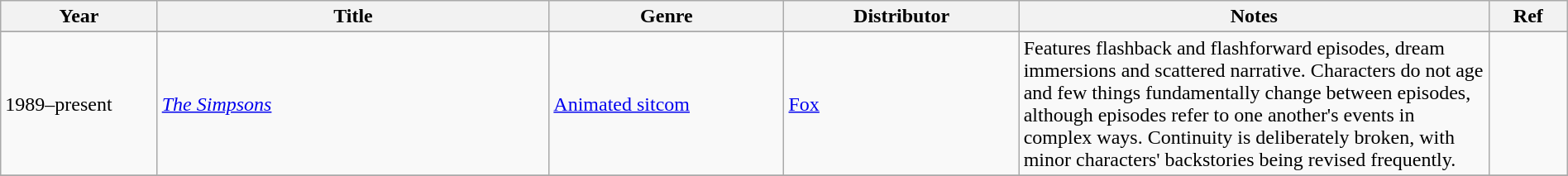<table class="wikitable sortable" style="width:100%; font-size:100%;">
<tr>
<th style="width:10%;">Year</th>
<th style="width:25%;">Title</th>
<th style="width:15%;">Genre</th>
<th style="width:15%;">Distributor</th>
<th style="width:30%;">Notes</th>
<th style="width:5%;">Ref</th>
</tr>
<tr>
</tr>
<tr>
<td>1989–present</td>
<td><em><a href='#'>The Simpsons</a></em></td>
<td><a href='#'>Animated sitcom</a></td>
<td><a href='#'>Fox</a></td>
<td>Features flashback and flashforward episodes, dream immersions and scattered narrative. Characters do not age and few things fundamentally change between episodes, although episodes refer to one another's events in complex ways. Continuity is deliberately broken, with minor characters' backstories being revised frequently.</td>
<td></td>
</tr>
<tr>
</tr>
</table>
